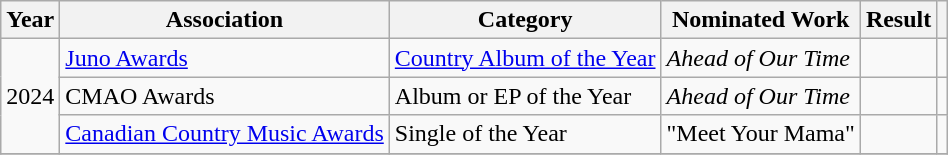<table class="wikitable">
<tr>
<th>Year</th>
<th>Association</th>
<th>Category</th>
<th>Nominated Work</th>
<th>Result</th>
<th></th>
</tr>
<tr>
<td rowspan="3">2024</td>
<td><a href='#'>Juno Awards</a></td>
<td><a href='#'>Country Album of the Year</a></td>
<td><em>Ahead of Our Time</em></td>
<td></td>
<td></td>
</tr>
<tr>
<td>CMAO Awards</td>
<td>Album or EP of the Year</td>
<td><em>Ahead of Our Time</em></td>
<td></td>
<td></td>
</tr>
<tr>
<td><a href='#'>Canadian Country Music Awards</a></td>
<td>Single of the Year</td>
<td>"Meet Your Mama"</td>
<td></td>
<td></td>
</tr>
<tr>
</tr>
</table>
